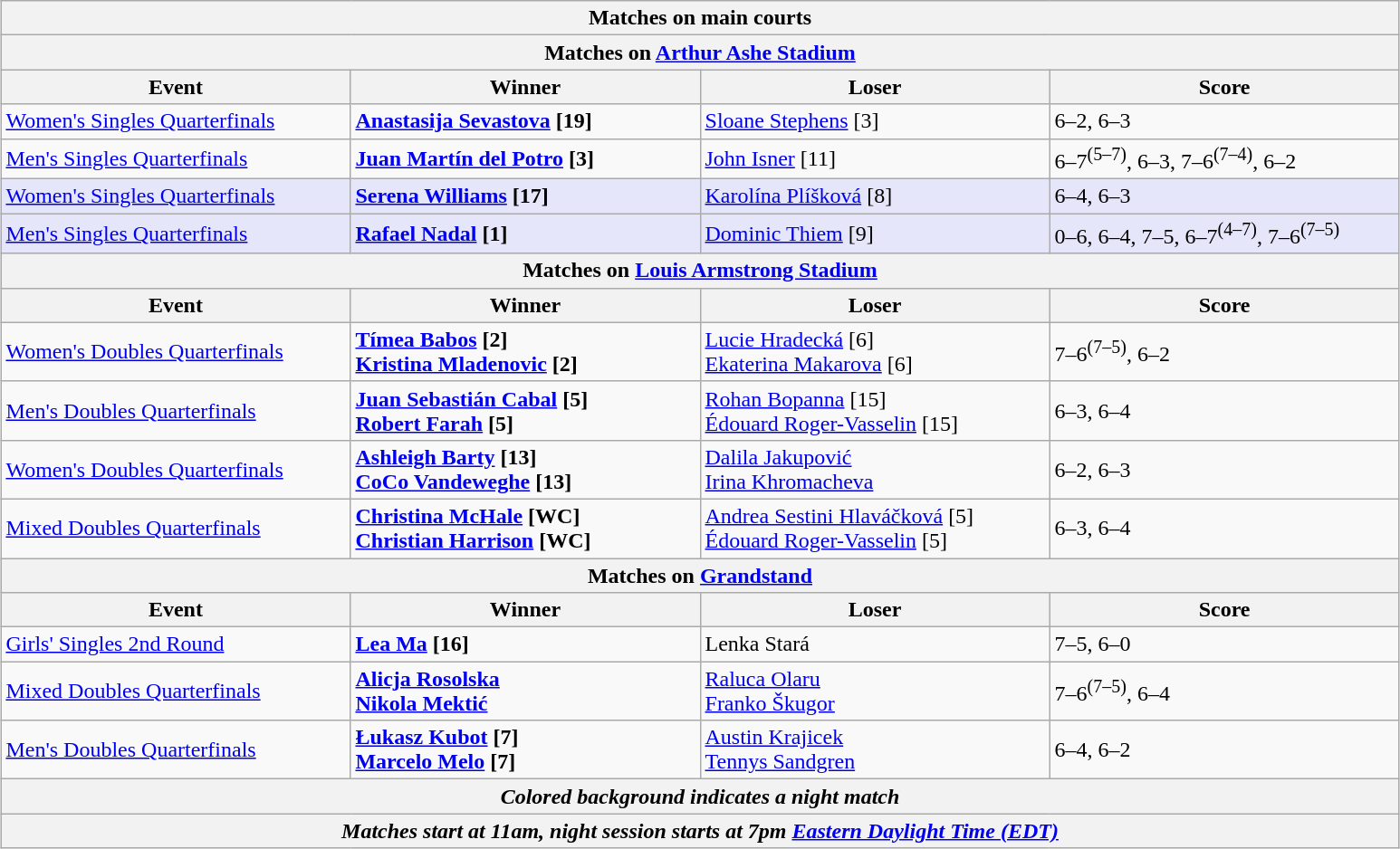<table class="wikitable" style="margin:auto;">
<tr>
<th colspan="4" style="white-space:nowrap;">Matches on main courts</th>
</tr>
<tr>
<th colspan="4"><strong>Matches on <a href='#'>Arthur Ashe Stadium</a></strong></th>
</tr>
<tr>
<th width=250>Event</th>
<th width=250>Winner</th>
<th width=250>Loser</th>
<th width=250>Score</th>
</tr>
<tr>
<td><a href='#'>Women's Singles Quarterfinals</a></td>
<td> <strong><a href='#'>Anastasija Sevastova</a> [19]</strong></td>
<td> <a href='#'>Sloane Stephens</a> [3]</td>
<td>6–2, 6–3</td>
</tr>
<tr>
<td><a href='#'>Men's Singles Quarterfinals</a></td>
<td> <strong><a href='#'>Juan Martín del Potro</a> [3]</strong></td>
<td> <a href='#'>John Isner</a> [11]</td>
<td>6–7<sup>(5–7)</sup>, 6–3, 7–6<sup>(7–4)</sup>, 6–2</td>
</tr>
<tr bgcolor="lavender">
<td><a href='#'>Women's Singles Quarterfinals</a></td>
<td> <strong><a href='#'>Serena Williams</a> [17]</strong></td>
<td> <a href='#'>Karolína Plíšková</a> [8]</td>
<td>6–4, 6–3</td>
</tr>
<tr bgcolor="lavender">
<td><a href='#'>Men's Singles Quarterfinals</a></td>
<td> <strong><a href='#'>Rafael Nadal</a> [1]</strong></td>
<td> <a href='#'>Dominic Thiem</a> [9]</td>
<td>0–6, 6–4, 7–5, 6–7<sup>(4–7)</sup>, 7–6<sup>(7–5)</sup></td>
</tr>
<tr>
<th colspan="4"><strong>Matches on <a href='#'>Louis Armstrong Stadium</a></strong></th>
</tr>
<tr>
<th width=250>Event</th>
<th width=250>Winner</th>
<th width=250>Loser</th>
<th width=250>Score</th>
</tr>
<tr>
<td><a href='#'>Women's Doubles Quarterfinals</a></td>
<td> <strong><a href='#'>Tímea Babos</a> [2]</strong> <br>  <strong><a href='#'>Kristina Mladenovic</a> [2]</strong></td>
<td> <a href='#'>Lucie Hradecká</a> [6] <br>  <a href='#'>Ekaterina Makarova</a> [6]</td>
<td>7–6<sup>(7–5)</sup>, 6–2</td>
</tr>
<tr>
<td><a href='#'>Men's Doubles Quarterfinals</a></td>
<td> <strong><a href='#'>Juan Sebastián Cabal</a> [5]</strong> <br>  <strong><a href='#'>Robert Farah</a> [5]</strong></td>
<td> <a href='#'>Rohan Bopanna</a> [15] <br>  <a href='#'>Édouard Roger-Vasselin</a> [15]</td>
<td>6–3, 6–4</td>
</tr>
<tr>
<td><a href='#'>Women's Doubles Quarterfinals</a></td>
<td> <strong><a href='#'>Ashleigh Barty</a> [13]</strong> <br>  <strong><a href='#'>CoCo Vandeweghe</a> [13]</strong></td>
<td> <a href='#'>Dalila Jakupović</a> <br>  <a href='#'>Irina Khromacheva</a></td>
<td>6–2, 6–3</td>
</tr>
<tr>
<td><a href='#'>Mixed Doubles Quarterfinals</a></td>
<td> <strong><a href='#'>Christina McHale</a> [WC]</strong> <br>  <strong><a href='#'>Christian Harrison</a> [WC]</strong></td>
<td> <a href='#'>Andrea Sestini Hlaváčková</a> [5] <br>  <a href='#'>Édouard Roger-Vasselin</a> [5]</td>
<td>6–3, 6–4</td>
</tr>
<tr>
<th colspan="4"><strong>Matches on <a href='#'>Grandstand</a></strong></th>
</tr>
<tr>
<th width=250>Event</th>
<th width=250>Winner</th>
<th width=250>Loser</th>
<th width=250>Score</th>
</tr>
<tr>
<td><a href='#'>Girls' Singles 2nd Round</a></td>
<td> <strong><a href='#'>Lea Ma</a> [16]</strong></td>
<td> Lenka Stará</td>
<td>7–5, 6–0</td>
</tr>
<tr>
<td><a href='#'>Mixed Doubles Quarterfinals</a></td>
<td> <strong><a href='#'>Alicja Rosolska</a></strong> <br>  <strong><a href='#'>Nikola Mektić</a></strong></td>
<td> <a href='#'>Raluca Olaru</a> <br>  <a href='#'>Franko Škugor</a></td>
<td>7–6<sup>(7–5)</sup>, 6–4</td>
</tr>
<tr>
<td><a href='#'>Men's Doubles Quarterfinals</a></td>
<td> <strong><a href='#'>Łukasz Kubot</a> [7]</strong> <br>  <strong><a href='#'>Marcelo Melo</a> [7]</strong></td>
<td> <a href='#'>Austin Krajicek</a> <br>  <a href='#'>Tennys Sandgren</a></td>
<td>6–4, 6–2</td>
</tr>
<tr>
<th colspan=4><em>Colored background indicates a night match</em></th>
</tr>
<tr>
<th colspan=4><em>Matches start at 11am, night session starts at 7pm <a href='#'>Eastern Daylight Time (EDT)</a></em></th>
</tr>
</table>
